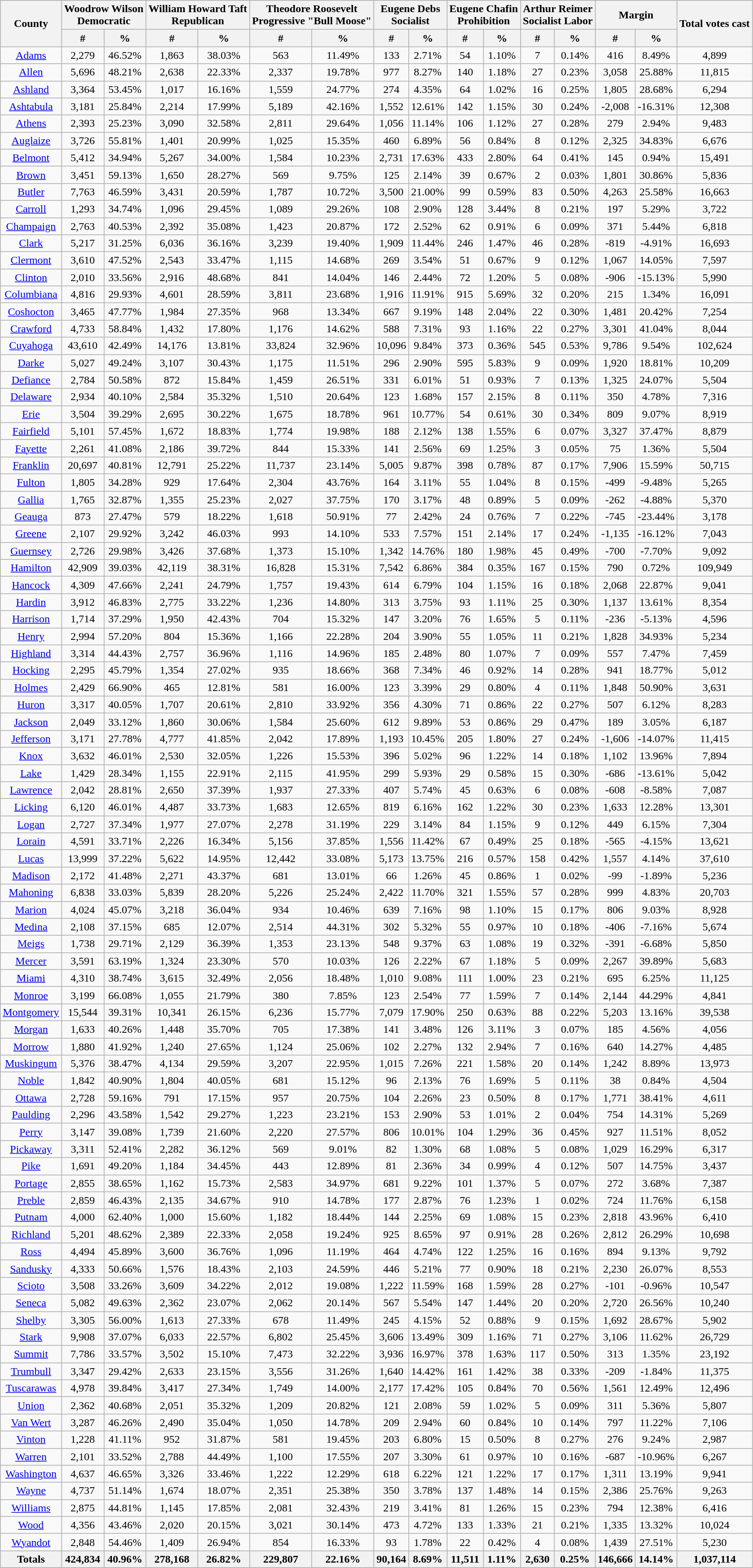<table class="wikitable sortable">
<tr>
<th colspan="1" rowspan="2">County</th>
<th style="text-align:center;" colspan="2">Woodrow Wilson<br>Democratic</th>
<th style="text-align:center;" colspan="2">William Howard Taft<br>Republican</th>
<th style="text-align:center;" colspan="2">Theodore Roosevelt<br>Progressive "Bull Moose"</th>
<th style="text-align:center;" colspan="2">Eugene Debs<br>Socialist</th>
<th style="text-align:center;" colspan="2">Eugene Chafin<br>Prohibition</th>
<th style="text-align:center;" colspan="2">Arthur Reimer<br>Socialist Labor</th>
<th style="text-align:center;" colspan="2">Margin</th>
<th colspan="1" rowspan="2" style="text-align:center;">Total votes cast</th>
</tr>
<tr>
<th style="text-align:center;" data-sort-type="number">#</th>
<th style="text-align:center;" data-sort-type="number">%</th>
<th style="text-align:center;" data-sort-type="number">#</th>
<th style="text-align:center;" data-sort-type="number">%</th>
<th style="text-align:center;" data-sort-type="number">#</th>
<th style="text-align:center;" data-sort-type="number">%</th>
<th style="text-align:center;" data-sort-type="number">#</th>
<th style="text-align:center;" data-sort-type="number">%</th>
<th style="text-align:center;" data-sort-type="number">#</th>
<th style="text-align:center;" data-sort-type="number">%</th>
<th style="text-align:center;" data-sort-type="number">#</th>
<th style="text-align:center;" data-sort-type="number">%</th>
<th style="text-align:center;" data-sort-type="number">#</th>
<th style="text-align:center;" data-sort-type="number">%</th>
</tr>
<tr style="text-align:center;">
<td><a href='#'>Adams</a></td>
<td>2,279</td>
<td>46.52%</td>
<td>1,863</td>
<td>38.03%</td>
<td>563</td>
<td>11.49%</td>
<td>133</td>
<td>2.71%</td>
<td>54</td>
<td>1.10%</td>
<td>7</td>
<td>0.14%</td>
<td>416</td>
<td>8.49%</td>
<td>4,899</td>
</tr>
<tr style="text-align:center;">
<td><a href='#'>Allen</a></td>
<td>5,696</td>
<td>48.21%</td>
<td>2,638</td>
<td>22.33%</td>
<td>2,337</td>
<td>19.78%</td>
<td>977</td>
<td>8.27%</td>
<td>140</td>
<td>1.18%</td>
<td>27</td>
<td>0.23%</td>
<td>3,058</td>
<td>25.88%</td>
<td>11,815</td>
</tr>
<tr style="text-align:center;">
<td><a href='#'>Ashland</a></td>
<td>3,364</td>
<td>53.45%</td>
<td>1,017</td>
<td>16.16%</td>
<td>1,559</td>
<td>24.77%</td>
<td>274</td>
<td>4.35%</td>
<td>64</td>
<td>1.02%</td>
<td>16</td>
<td>0.25%</td>
<td>1,805</td>
<td>28.68%</td>
<td>6,294</td>
</tr>
<tr style="text-align:center;">
<td><a href='#'>Ashtabula</a></td>
<td>3,181</td>
<td>25.84%</td>
<td>2,214</td>
<td>17.99%</td>
<td>5,189</td>
<td>42.16%</td>
<td>1,552</td>
<td>12.61%</td>
<td>142</td>
<td>1.15%</td>
<td>30</td>
<td>0.24%</td>
<td>-2,008</td>
<td>-16.31%</td>
<td>12,308</td>
</tr>
<tr style="text-align:center;">
<td><a href='#'>Athens</a></td>
<td>2,393</td>
<td>25.23%</td>
<td>3,090</td>
<td>32.58%</td>
<td>2,811</td>
<td>29.64%</td>
<td>1,056</td>
<td>11.14%</td>
<td>106</td>
<td>1.12%</td>
<td>27</td>
<td>0.28%</td>
<td>279</td>
<td>2.94%</td>
<td>9,483</td>
</tr>
<tr style="text-align:center;">
<td><a href='#'>Auglaize</a></td>
<td>3,726</td>
<td>55.81%</td>
<td>1,401</td>
<td>20.99%</td>
<td>1,025</td>
<td>15.35%</td>
<td>460</td>
<td>6.89%</td>
<td>56</td>
<td>0.84%</td>
<td>8</td>
<td>0.12%</td>
<td>2,325</td>
<td>34.83%</td>
<td>6,676</td>
</tr>
<tr style="text-align:center;">
<td><a href='#'>Belmont</a></td>
<td>5,412</td>
<td>34.94%</td>
<td>5,267</td>
<td>34.00%</td>
<td>1,584</td>
<td>10.23%</td>
<td>2,731</td>
<td>17.63%</td>
<td>433</td>
<td>2.80%</td>
<td>64</td>
<td>0.41%</td>
<td>145</td>
<td>0.94%</td>
<td>15,491</td>
</tr>
<tr style="text-align:center;">
<td><a href='#'>Brown</a></td>
<td>3,451</td>
<td>59.13%</td>
<td>1,650</td>
<td>28.27%</td>
<td>569</td>
<td>9.75%</td>
<td>125</td>
<td>2.14%</td>
<td>39</td>
<td>0.67%</td>
<td>2</td>
<td>0.03%</td>
<td>1,801</td>
<td>30.86%</td>
<td>5,836</td>
</tr>
<tr style="text-align:center;">
<td><a href='#'>Butler</a></td>
<td>7,763</td>
<td>46.59%</td>
<td>3,431</td>
<td>20.59%</td>
<td>1,787</td>
<td>10.72%</td>
<td>3,500</td>
<td>21.00%</td>
<td>99</td>
<td>0.59%</td>
<td>83</td>
<td>0.50%</td>
<td>4,263</td>
<td>25.58%</td>
<td>16,663</td>
</tr>
<tr style="text-align:center;">
<td><a href='#'>Carroll</a></td>
<td>1,293</td>
<td>34.74%</td>
<td>1,096</td>
<td>29.45%</td>
<td>1,089</td>
<td>29.26%</td>
<td>108</td>
<td>2.90%</td>
<td>128</td>
<td>3.44%</td>
<td>8</td>
<td>0.21%</td>
<td>197</td>
<td>5.29%</td>
<td>3,722</td>
</tr>
<tr style="text-align:center;">
<td><a href='#'>Champaign</a></td>
<td>2,763</td>
<td>40.53%</td>
<td>2,392</td>
<td>35.08%</td>
<td>1,423</td>
<td>20.87%</td>
<td>172</td>
<td>2.52%</td>
<td>62</td>
<td>0.91%</td>
<td>6</td>
<td>0.09%</td>
<td>371</td>
<td>5.44%</td>
<td>6,818</td>
</tr>
<tr style="text-align:center;">
<td><a href='#'>Clark</a></td>
<td>5,217</td>
<td>31.25%</td>
<td>6,036</td>
<td>36.16%</td>
<td>3,239</td>
<td>19.40%</td>
<td>1,909</td>
<td>11.44%</td>
<td>246</td>
<td>1.47%</td>
<td>46</td>
<td>0.28%</td>
<td>-819</td>
<td>-4.91%</td>
<td>16,693</td>
</tr>
<tr style="text-align:center;">
<td><a href='#'>Clermont</a></td>
<td>3,610</td>
<td>47.52%</td>
<td>2,543</td>
<td>33.47%</td>
<td>1,115</td>
<td>14.68%</td>
<td>269</td>
<td>3.54%</td>
<td>51</td>
<td>0.67%</td>
<td>9</td>
<td>0.12%</td>
<td>1,067</td>
<td>14.05%</td>
<td>7,597</td>
</tr>
<tr style="text-align:center;">
<td><a href='#'>Clinton</a></td>
<td>2,010</td>
<td>33.56%</td>
<td>2,916</td>
<td>48.68%</td>
<td>841</td>
<td>14.04%</td>
<td>146</td>
<td>2.44%</td>
<td>72</td>
<td>1.20%</td>
<td>5</td>
<td>0.08%</td>
<td>-906</td>
<td>-15.13%</td>
<td>5,990</td>
</tr>
<tr style="text-align:center;">
<td><a href='#'>Columbiana</a></td>
<td>4,816</td>
<td>29.93%</td>
<td>4,601</td>
<td>28.59%</td>
<td>3,811</td>
<td>23.68%</td>
<td>1,916</td>
<td>11.91%</td>
<td>915</td>
<td>5.69%</td>
<td>32</td>
<td>0.20%</td>
<td>215</td>
<td>1.34%</td>
<td>16,091</td>
</tr>
<tr style="text-align:center;">
<td><a href='#'>Coshocton</a></td>
<td>3,465</td>
<td>47.77%</td>
<td>1,984</td>
<td>27.35%</td>
<td>968</td>
<td>13.34%</td>
<td>667</td>
<td>9.19%</td>
<td>148</td>
<td>2.04%</td>
<td>22</td>
<td>0.30%</td>
<td>1,481</td>
<td>20.42%</td>
<td>7,254</td>
</tr>
<tr style="text-align:center;">
<td><a href='#'>Crawford</a></td>
<td>4,733</td>
<td>58.84%</td>
<td>1,432</td>
<td>17.80%</td>
<td>1,176</td>
<td>14.62%</td>
<td>588</td>
<td>7.31%</td>
<td>93</td>
<td>1.16%</td>
<td>22</td>
<td>0.27%</td>
<td>3,301</td>
<td>41.04%</td>
<td>8,044</td>
</tr>
<tr style="text-align:center;">
<td><a href='#'>Cuyahoga</a></td>
<td>43,610</td>
<td>42.49%</td>
<td>14,176</td>
<td>13.81%</td>
<td>33,824</td>
<td>32.96%</td>
<td>10,096</td>
<td>9.84%</td>
<td>373</td>
<td>0.36%</td>
<td>545</td>
<td>0.53%</td>
<td>9,786</td>
<td>9.54%</td>
<td>102,624</td>
</tr>
<tr style="text-align:center;">
<td><a href='#'>Darke</a></td>
<td>5,027</td>
<td>49.24%</td>
<td>3,107</td>
<td>30.43%</td>
<td>1,175</td>
<td>11.51%</td>
<td>296</td>
<td>2.90%</td>
<td>595</td>
<td>5.83%</td>
<td>9</td>
<td>0.09%</td>
<td>1,920</td>
<td>18.81%</td>
<td>10,209</td>
</tr>
<tr style="text-align:center;">
<td><a href='#'>Defiance</a></td>
<td>2,784</td>
<td>50.58%</td>
<td>872</td>
<td>15.84%</td>
<td>1,459</td>
<td>26.51%</td>
<td>331</td>
<td>6.01%</td>
<td>51</td>
<td>0.93%</td>
<td>7</td>
<td>0.13%</td>
<td>1,325</td>
<td>24.07%</td>
<td>5,504</td>
</tr>
<tr style="text-align:center;">
<td><a href='#'>Delaware</a></td>
<td>2,934</td>
<td>40.10%</td>
<td>2,584</td>
<td>35.32%</td>
<td>1,510</td>
<td>20.64%</td>
<td>123</td>
<td>1.68%</td>
<td>157</td>
<td>2.15%</td>
<td>8</td>
<td>0.11%</td>
<td>350</td>
<td>4.78%</td>
<td>7,316</td>
</tr>
<tr style="text-align:center;">
<td><a href='#'>Erie</a></td>
<td>3,504</td>
<td>39.29%</td>
<td>2,695</td>
<td>30.22%</td>
<td>1,675</td>
<td>18.78%</td>
<td>961</td>
<td>10.77%</td>
<td>54</td>
<td>0.61%</td>
<td>30</td>
<td>0.34%</td>
<td>809</td>
<td>9.07%</td>
<td>8,919</td>
</tr>
<tr style="text-align:center;">
<td><a href='#'>Fairfield</a></td>
<td>5,101</td>
<td>57.45%</td>
<td>1,672</td>
<td>18.83%</td>
<td>1,774</td>
<td>19.98%</td>
<td>188</td>
<td>2.12%</td>
<td>138</td>
<td>1.55%</td>
<td>6</td>
<td>0.07%</td>
<td>3,327</td>
<td>37.47%</td>
<td>8,879</td>
</tr>
<tr style="text-align:center;">
<td><a href='#'>Fayette</a></td>
<td>2,261</td>
<td>41.08%</td>
<td>2,186</td>
<td>39.72%</td>
<td>844</td>
<td>15.33%</td>
<td>141</td>
<td>2.56%</td>
<td>69</td>
<td>1.25%</td>
<td>3</td>
<td>0.05%</td>
<td>75</td>
<td>1.36%</td>
<td>5,504</td>
</tr>
<tr style="text-align:center;">
<td><a href='#'>Franklin</a></td>
<td>20,697</td>
<td>40.81%</td>
<td>12,791</td>
<td>25.22%</td>
<td>11,737</td>
<td>23.14%</td>
<td>5,005</td>
<td>9.87%</td>
<td>398</td>
<td>0.78%</td>
<td>87</td>
<td>0.17%</td>
<td>7,906</td>
<td>15.59%</td>
<td>50,715</td>
</tr>
<tr style="text-align:center;">
<td><a href='#'>Fulton</a></td>
<td>1,805</td>
<td>34.28%</td>
<td>929</td>
<td>17.64%</td>
<td>2,304</td>
<td>43.76%</td>
<td>164</td>
<td>3.11%</td>
<td>55</td>
<td>1.04%</td>
<td>8</td>
<td>0.15%</td>
<td>-499</td>
<td>-9.48%</td>
<td>5,265</td>
</tr>
<tr style="text-align:center;">
<td><a href='#'>Gallia</a></td>
<td>1,765</td>
<td>32.87%</td>
<td>1,355</td>
<td>25.23%</td>
<td>2,027</td>
<td>37.75%</td>
<td>170</td>
<td>3.17%</td>
<td>48</td>
<td>0.89%</td>
<td>5</td>
<td>0.09%</td>
<td>-262</td>
<td>-4.88%</td>
<td>5,370</td>
</tr>
<tr style="text-align:center;">
<td><a href='#'>Geauga</a></td>
<td>873</td>
<td>27.47%</td>
<td>579</td>
<td>18.22%</td>
<td>1,618</td>
<td>50.91%</td>
<td>77</td>
<td>2.42%</td>
<td>24</td>
<td>0.76%</td>
<td>7</td>
<td>0.22%</td>
<td>-745</td>
<td>-23.44%</td>
<td>3,178</td>
</tr>
<tr style="text-align:center;">
<td><a href='#'>Greene</a></td>
<td>2,107</td>
<td>29.92%</td>
<td>3,242</td>
<td>46.03%</td>
<td>993</td>
<td>14.10%</td>
<td>533</td>
<td>7.57%</td>
<td>151</td>
<td>2.14%</td>
<td>17</td>
<td>0.24%</td>
<td>-1,135</td>
<td>-16.12%</td>
<td>7,043</td>
</tr>
<tr style="text-align:center;">
<td><a href='#'>Guernsey</a></td>
<td>2,726</td>
<td>29.98%</td>
<td>3,426</td>
<td>37.68%</td>
<td>1,373</td>
<td>15.10%</td>
<td>1,342</td>
<td>14.76%</td>
<td>180</td>
<td>1.98%</td>
<td>45</td>
<td>0.49%</td>
<td>-700</td>
<td>-7.70%</td>
<td>9,092</td>
</tr>
<tr style="text-align:center;">
<td><a href='#'>Hamilton</a></td>
<td>42,909</td>
<td>39.03%</td>
<td>42,119</td>
<td>38.31%</td>
<td>16,828</td>
<td>15.31%</td>
<td>7,542</td>
<td>6.86%</td>
<td>384</td>
<td>0.35%</td>
<td>167</td>
<td>0.15%</td>
<td>790</td>
<td>0.72%</td>
<td>109,949</td>
</tr>
<tr style="text-align:center;">
<td><a href='#'>Hancock</a></td>
<td>4,309</td>
<td>47.66%</td>
<td>2,241</td>
<td>24.79%</td>
<td>1,757</td>
<td>19.43%</td>
<td>614</td>
<td>6.79%</td>
<td>104</td>
<td>1.15%</td>
<td>16</td>
<td>0.18%</td>
<td>2,068</td>
<td>22.87%</td>
<td>9,041</td>
</tr>
<tr style="text-align:center;">
<td><a href='#'>Hardin</a></td>
<td>3,912</td>
<td>46.83%</td>
<td>2,775</td>
<td>33.22%</td>
<td>1,236</td>
<td>14.80%</td>
<td>313</td>
<td>3.75%</td>
<td>93</td>
<td>1.11%</td>
<td>25</td>
<td>0.30%</td>
<td>1,137</td>
<td>13.61%</td>
<td>8,354</td>
</tr>
<tr style="text-align:center;">
<td><a href='#'>Harrison</a></td>
<td>1,714</td>
<td>37.29%</td>
<td>1,950</td>
<td>42.43%</td>
<td>704</td>
<td>15.32%</td>
<td>147</td>
<td>3.20%</td>
<td>76</td>
<td>1.65%</td>
<td>5</td>
<td>0.11%</td>
<td>-236</td>
<td>-5.13%</td>
<td>4,596</td>
</tr>
<tr style="text-align:center;">
<td><a href='#'>Henry</a></td>
<td>2,994</td>
<td>57.20%</td>
<td>804</td>
<td>15.36%</td>
<td>1,166</td>
<td>22.28%</td>
<td>204</td>
<td>3.90%</td>
<td>55</td>
<td>1.05%</td>
<td>11</td>
<td>0.21%</td>
<td>1,828</td>
<td>34.93%</td>
<td>5,234</td>
</tr>
<tr style="text-align:center;">
<td><a href='#'>Highland</a></td>
<td>3,314</td>
<td>44.43%</td>
<td>2,757</td>
<td>36.96%</td>
<td>1,116</td>
<td>14.96%</td>
<td>185</td>
<td>2.48%</td>
<td>80</td>
<td>1.07%</td>
<td>7</td>
<td>0.09%</td>
<td>557</td>
<td>7.47%</td>
<td>7,459</td>
</tr>
<tr style="text-align:center;">
<td><a href='#'>Hocking</a></td>
<td>2,295</td>
<td>45.79%</td>
<td>1,354</td>
<td>27.02%</td>
<td>935</td>
<td>18.66%</td>
<td>368</td>
<td>7.34%</td>
<td>46</td>
<td>0.92%</td>
<td>14</td>
<td>0.28%</td>
<td>941</td>
<td>18.77%</td>
<td>5,012</td>
</tr>
<tr style="text-align:center;">
<td><a href='#'>Holmes</a></td>
<td>2,429</td>
<td>66.90%</td>
<td>465</td>
<td>12.81%</td>
<td>581</td>
<td>16.00%</td>
<td>123</td>
<td>3.39%</td>
<td>29</td>
<td>0.80%</td>
<td>4</td>
<td>0.11%</td>
<td>1,848</td>
<td>50.90%</td>
<td>3,631</td>
</tr>
<tr style="text-align:center;">
<td><a href='#'>Huron</a></td>
<td>3,317</td>
<td>40.05%</td>
<td>1,707</td>
<td>20.61%</td>
<td>2,810</td>
<td>33.92%</td>
<td>356</td>
<td>4.30%</td>
<td>71</td>
<td>0.86%</td>
<td>22</td>
<td>0.27%</td>
<td>507</td>
<td>6.12%</td>
<td>8,283</td>
</tr>
<tr style="text-align:center;">
<td><a href='#'>Jackson</a></td>
<td>2,049</td>
<td>33.12%</td>
<td>1,860</td>
<td>30.06%</td>
<td>1,584</td>
<td>25.60%</td>
<td>612</td>
<td>9.89%</td>
<td>53</td>
<td>0.86%</td>
<td>29</td>
<td>0.47%</td>
<td>189</td>
<td>3.05%</td>
<td>6,187</td>
</tr>
<tr style="text-align:center;">
<td><a href='#'>Jefferson</a></td>
<td>3,171</td>
<td>27.78%</td>
<td>4,777</td>
<td>41.85%</td>
<td>2,042</td>
<td>17.89%</td>
<td>1,193</td>
<td>10.45%</td>
<td>205</td>
<td>1.80%</td>
<td>27</td>
<td>0.24%</td>
<td>-1,606</td>
<td>-14.07%</td>
<td>11,415</td>
</tr>
<tr style="text-align:center;">
<td><a href='#'>Knox</a></td>
<td>3,632</td>
<td>46.01%</td>
<td>2,530</td>
<td>32.05%</td>
<td>1,226</td>
<td>15.53%</td>
<td>396</td>
<td>5.02%</td>
<td>96</td>
<td>1.22%</td>
<td>14</td>
<td>0.18%</td>
<td>1,102</td>
<td>13.96%</td>
<td>7,894</td>
</tr>
<tr style="text-align:center;">
<td><a href='#'>Lake</a></td>
<td>1,429</td>
<td>28.34%</td>
<td>1,155</td>
<td>22.91%</td>
<td>2,115</td>
<td>41.95%</td>
<td>299</td>
<td>5.93%</td>
<td>29</td>
<td>0.58%</td>
<td>15</td>
<td>0.30%</td>
<td>-686</td>
<td>-13.61%</td>
<td>5,042</td>
</tr>
<tr style="text-align:center;">
<td><a href='#'>Lawrence</a></td>
<td>2,042</td>
<td>28.81%</td>
<td>2,650</td>
<td>37.39%</td>
<td>1,937</td>
<td>27.33%</td>
<td>407</td>
<td>5.74%</td>
<td>45</td>
<td>0.63%</td>
<td>6</td>
<td>0.08%</td>
<td>-608</td>
<td>-8.58%</td>
<td>7,087</td>
</tr>
<tr style="text-align:center;">
<td><a href='#'>Licking</a></td>
<td>6,120</td>
<td>46.01%</td>
<td>4,487</td>
<td>33.73%</td>
<td>1,683</td>
<td>12.65%</td>
<td>819</td>
<td>6.16%</td>
<td>162</td>
<td>1.22%</td>
<td>30</td>
<td>0.23%</td>
<td>1,633</td>
<td>12.28%</td>
<td>13,301</td>
</tr>
<tr style="text-align:center;">
<td><a href='#'>Logan</a></td>
<td>2,727</td>
<td>37.34%</td>
<td>1,977</td>
<td>27.07%</td>
<td>2,278</td>
<td>31.19%</td>
<td>229</td>
<td>3.14%</td>
<td>84</td>
<td>1.15%</td>
<td>9</td>
<td>0.12%</td>
<td>449</td>
<td>6.15%</td>
<td>7,304</td>
</tr>
<tr style="text-align:center;">
<td><a href='#'>Lorain</a></td>
<td>4,591</td>
<td>33.71%</td>
<td>2,226</td>
<td>16.34%</td>
<td>5,156</td>
<td>37.85%</td>
<td>1,556</td>
<td>11.42%</td>
<td>67</td>
<td>0.49%</td>
<td>25</td>
<td>0.18%</td>
<td>-565</td>
<td>-4.15%</td>
<td>13,621</td>
</tr>
<tr style="text-align:center;">
<td><a href='#'>Lucas</a></td>
<td>13,999</td>
<td>37.22%</td>
<td>5,622</td>
<td>14.95%</td>
<td>12,442</td>
<td>33.08%</td>
<td>5,173</td>
<td>13.75%</td>
<td>216</td>
<td>0.57%</td>
<td>158</td>
<td>0.42%</td>
<td>1,557</td>
<td>4.14%</td>
<td>37,610</td>
</tr>
<tr style="text-align:center;">
<td><a href='#'>Madison</a></td>
<td>2,172</td>
<td>41.48%</td>
<td>2,271</td>
<td>43.37%</td>
<td>681</td>
<td>13.01%</td>
<td>66</td>
<td>1.26%</td>
<td>45</td>
<td>0.86%</td>
<td>1</td>
<td>0.02%</td>
<td>-99</td>
<td>-1.89%</td>
<td>5,236</td>
</tr>
<tr style="text-align:center;">
<td><a href='#'>Mahoning</a></td>
<td>6,838</td>
<td>33.03%</td>
<td>5,839</td>
<td>28.20%</td>
<td>5,226</td>
<td>25.24%</td>
<td>2,422</td>
<td>11.70%</td>
<td>321</td>
<td>1.55%</td>
<td>57</td>
<td>0.28%</td>
<td>999</td>
<td>4.83%</td>
<td>20,703</td>
</tr>
<tr style="text-align:center;">
<td><a href='#'>Marion</a></td>
<td>4,024</td>
<td>45.07%</td>
<td>3,218</td>
<td>36.04%</td>
<td>934</td>
<td>10.46%</td>
<td>639</td>
<td>7.16%</td>
<td>98</td>
<td>1.10%</td>
<td>15</td>
<td>0.17%</td>
<td>806</td>
<td>9.03%</td>
<td>8,928</td>
</tr>
<tr style="text-align:center;">
<td><a href='#'>Medina</a></td>
<td>2,108</td>
<td>37.15%</td>
<td>685</td>
<td>12.07%</td>
<td>2,514</td>
<td>44.31%</td>
<td>302</td>
<td>5.32%</td>
<td>55</td>
<td>0.97%</td>
<td>10</td>
<td>0.18%</td>
<td>-406</td>
<td>-7.16%</td>
<td>5,674</td>
</tr>
<tr style="text-align:center;">
<td><a href='#'>Meigs</a></td>
<td>1,738</td>
<td>29.71%</td>
<td>2,129</td>
<td>36.39%</td>
<td>1,353</td>
<td>23.13%</td>
<td>548</td>
<td>9.37%</td>
<td>63</td>
<td>1.08%</td>
<td>19</td>
<td>0.32%</td>
<td>-391</td>
<td>-6.68%</td>
<td>5,850</td>
</tr>
<tr style="text-align:center;">
<td><a href='#'>Mercer</a></td>
<td>3,591</td>
<td>63.19%</td>
<td>1,324</td>
<td>23.30%</td>
<td>570</td>
<td>10.03%</td>
<td>126</td>
<td>2.22%</td>
<td>67</td>
<td>1.18%</td>
<td>5</td>
<td>0.09%</td>
<td>2,267</td>
<td>39.89%</td>
<td>5,683</td>
</tr>
<tr style="text-align:center;">
<td><a href='#'>Miami</a></td>
<td>4,310</td>
<td>38.74%</td>
<td>3,615</td>
<td>32.49%</td>
<td>2,056</td>
<td>18.48%</td>
<td>1,010</td>
<td>9.08%</td>
<td>111</td>
<td>1.00%</td>
<td>23</td>
<td>0.21%</td>
<td>695</td>
<td>6.25%</td>
<td>11,125</td>
</tr>
<tr style="text-align:center;">
<td><a href='#'>Monroe</a></td>
<td>3,199</td>
<td>66.08%</td>
<td>1,055</td>
<td>21.79%</td>
<td>380</td>
<td>7.85%</td>
<td>123</td>
<td>2.54%</td>
<td>77</td>
<td>1.59%</td>
<td>7</td>
<td>0.14%</td>
<td>2,144</td>
<td>44.29%</td>
<td>4,841</td>
</tr>
<tr style="text-align:center;">
<td><a href='#'>Montgomery</a></td>
<td>15,544</td>
<td>39.31%</td>
<td>10,341</td>
<td>26.15%</td>
<td>6,236</td>
<td>15.77%</td>
<td>7,079</td>
<td>17.90%</td>
<td>250</td>
<td>0.63%</td>
<td>88</td>
<td>0.22%</td>
<td>5,203</td>
<td>13.16%</td>
<td>39,538</td>
</tr>
<tr style="text-align:center;">
<td><a href='#'>Morgan</a></td>
<td>1,633</td>
<td>40.26%</td>
<td>1,448</td>
<td>35.70%</td>
<td>705</td>
<td>17.38%</td>
<td>141</td>
<td>3.48%</td>
<td>126</td>
<td>3.11%</td>
<td>3</td>
<td>0.07%</td>
<td>185</td>
<td>4.56%</td>
<td>4,056</td>
</tr>
<tr style="text-align:center;">
<td><a href='#'>Morrow</a></td>
<td>1,880</td>
<td>41.92%</td>
<td>1,240</td>
<td>27.65%</td>
<td>1,124</td>
<td>25.06%</td>
<td>102</td>
<td>2.27%</td>
<td>132</td>
<td>2.94%</td>
<td>7</td>
<td>0.16%</td>
<td>640</td>
<td>14.27%</td>
<td>4,485</td>
</tr>
<tr style="text-align:center;">
<td><a href='#'>Muskingum</a></td>
<td>5,376</td>
<td>38.47%</td>
<td>4,134</td>
<td>29.59%</td>
<td>3,207</td>
<td>22.95%</td>
<td>1,015</td>
<td>7.26%</td>
<td>221</td>
<td>1.58%</td>
<td>20</td>
<td>0.14%</td>
<td>1,242</td>
<td>8.89%</td>
<td>13,973</td>
</tr>
<tr style="text-align:center;">
<td><a href='#'>Noble</a></td>
<td>1,842</td>
<td>40.90%</td>
<td>1,804</td>
<td>40.05%</td>
<td>681</td>
<td>15.12%</td>
<td>96</td>
<td>2.13%</td>
<td>76</td>
<td>1.69%</td>
<td>5</td>
<td>0.11%</td>
<td>38</td>
<td>0.84%</td>
<td>4,504</td>
</tr>
<tr style="text-align:center;">
<td><a href='#'>Ottawa</a></td>
<td>2,728</td>
<td>59.16%</td>
<td>791</td>
<td>17.15%</td>
<td>957</td>
<td>20.75%</td>
<td>104</td>
<td>2.26%</td>
<td>23</td>
<td>0.50%</td>
<td>8</td>
<td>0.17%</td>
<td>1,771</td>
<td>38.41%</td>
<td>4,611</td>
</tr>
<tr style="text-align:center;">
<td><a href='#'>Paulding</a></td>
<td>2,296</td>
<td>43.58%</td>
<td>1,542</td>
<td>29.27%</td>
<td>1,223</td>
<td>23.21%</td>
<td>153</td>
<td>2.90%</td>
<td>53</td>
<td>1.01%</td>
<td>2</td>
<td>0.04%</td>
<td>754</td>
<td>14.31%</td>
<td>5,269</td>
</tr>
<tr style="text-align:center;">
<td><a href='#'>Perry</a></td>
<td>3,147</td>
<td>39.08%</td>
<td>1,739</td>
<td>21.60%</td>
<td>2,220</td>
<td>27.57%</td>
<td>806</td>
<td>10.01%</td>
<td>104</td>
<td>1.29%</td>
<td>36</td>
<td>0.45%</td>
<td>927</td>
<td>11.51%</td>
<td>8,052</td>
</tr>
<tr style="text-align:center;">
<td><a href='#'>Pickaway</a></td>
<td>3,311</td>
<td>52.41%</td>
<td>2,282</td>
<td>36.12%</td>
<td>569</td>
<td>9.01%</td>
<td>82</td>
<td>1.30%</td>
<td>68</td>
<td>1.08%</td>
<td>5</td>
<td>0.08%</td>
<td>1,029</td>
<td>16.29%</td>
<td>6,317</td>
</tr>
<tr style="text-align:center;">
<td><a href='#'>Pike</a></td>
<td>1,691</td>
<td>49.20%</td>
<td>1,184</td>
<td>34.45%</td>
<td>443</td>
<td>12.89%</td>
<td>81</td>
<td>2.36%</td>
<td>34</td>
<td>0.99%</td>
<td>4</td>
<td>0.12%</td>
<td>507</td>
<td>14.75%</td>
<td>3,437</td>
</tr>
<tr style="text-align:center;">
<td><a href='#'>Portage</a></td>
<td>2,855</td>
<td>38.65%</td>
<td>1,162</td>
<td>15.73%</td>
<td>2,583</td>
<td>34.97%</td>
<td>681</td>
<td>9.22%</td>
<td>101</td>
<td>1.37%</td>
<td>5</td>
<td>0.07%</td>
<td>272</td>
<td>3.68%</td>
<td>7,387</td>
</tr>
<tr style="text-align:center;">
<td><a href='#'>Preble</a></td>
<td>2,859</td>
<td>46.43%</td>
<td>2,135</td>
<td>34.67%</td>
<td>910</td>
<td>14.78%</td>
<td>177</td>
<td>2.87%</td>
<td>76</td>
<td>1.23%</td>
<td>1</td>
<td>0.02%</td>
<td>724</td>
<td>11.76%</td>
<td>6,158</td>
</tr>
<tr style="text-align:center;">
<td><a href='#'>Putnam</a></td>
<td>4,000</td>
<td>62.40%</td>
<td>1,000</td>
<td>15.60%</td>
<td>1,182</td>
<td>18.44%</td>
<td>144</td>
<td>2.25%</td>
<td>69</td>
<td>1.08%</td>
<td>15</td>
<td>0.23%</td>
<td>2,818</td>
<td>43.96%</td>
<td>6,410</td>
</tr>
<tr style="text-align:center;">
<td><a href='#'>Richland</a></td>
<td>5,201</td>
<td>48.62%</td>
<td>2,389</td>
<td>22.33%</td>
<td>2,058</td>
<td>19.24%</td>
<td>925</td>
<td>8.65%</td>
<td>97</td>
<td>0.91%</td>
<td>28</td>
<td>0.26%</td>
<td>2,812</td>
<td>26.29%</td>
<td>10,698</td>
</tr>
<tr style="text-align:center;">
<td><a href='#'>Ross</a></td>
<td>4,494</td>
<td>45.89%</td>
<td>3,600</td>
<td>36.76%</td>
<td>1,096</td>
<td>11.19%</td>
<td>464</td>
<td>4.74%</td>
<td>122</td>
<td>1.25%</td>
<td>16</td>
<td>0.16%</td>
<td>894</td>
<td>9.13%</td>
<td>9,792</td>
</tr>
<tr style="text-align:center;">
<td><a href='#'>Sandusky</a></td>
<td>4,333</td>
<td>50.66%</td>
<td>1,576</td>
<td>18.43%</td>
<td>2,103</td>
<td>24.59%</td>
<td>446</td>
<td>5.21%</td>
<td>77</td>
<td>0.90%</td>
<td>18</td>
<td>0.21%</td>
<td>2,230</td>
<td>26.07%</td>
<td>8,553</td>
</tr>
<tr style="text-align:center;">
<td><a href='#'>Scioto</a></td>
<td>3,508</td>
<td>33.26%</td>
<td>3,609</td>
<td>34.22%</td>
<td>2,012</td>
<td>19.08%</td>
<td>1,222</td>
<td>11.59%</td>
<td>168</td>
<td>1.59%</td>
<td>28</td>
<td>0.27%</td>
<td>-101</td>
<td>-0.96%</td>
<td>10,547</td>
</tr>
<tr style="text-align:center;">
<td><a href='#'>Seneca</a></td>
<td>5,082</td>
<td>49.63%</td>
<td>2,362</td>
<td>23.07%</td>
<td>2,062</td>
<td>20.14%</td>
<td>567</td>
<td>5.54%</td>
<td>147</td>
<td>1.44%</td>
<td>20</td>
<td>0.20%</td>
<td>2,720</td>
<td>26.56%</td>
<td>10,240</td>
</tr>
<tr style="text-align:center;">
<td><a href='#'>Shelby</a></td>
<td>3,305</td>
<td>56.00%</td>
<td>1,613</td>
<td>27.33%</td>
<td>678</td>
<td>11.49%</td>
<td>245</td>
<td>4.15%</td>
<td>52</td>
<td>0.88%</td>
<td>9</td>
<td>0.15%</td>
<td>1,692</td>
<td>28.67%</td>
<td>5,902</td>
</tr>
<tr style="text-align:center;">
<td><a href='#'>Stark</a></td>
<td>9,908</td>
<td>37.07%</td>
<td>6,033</td>
<td>22.57%</td>
<td>6,802</td>
<td>25.45%</td>
<td>3,606</td>
<td>13.49%</td>
<td>309</td>
<td>1.16%</td>
<td>71</td>
<td>0.27%</td>
<td>3,106</td>
<td>11.62%</td>
<td>26,729</td>
</tr>
<tr style="text-align:center;">
<td><a href='#'>Summit</a></td>
<td>7,786</td>
<td>33.57%</td>
<td>3,502</td>
<td>15.10%</td>
<td>7,473</td>
<td>32.22%</td>
<td>3,936</td>
<td>16.97%</td>
<td>378</td>
<td>1.63%</td>
<td>117</td>
<td>0.50%</td>
<td>313</td>
<td>1.35%</td>
<td>23,192</td>
</tr>
<tr style="text-align:center;">
<td><a href='#'>Trumbull</a></td>
<td>3,347</td>
<td>29.42%</td>
<td>2,633</td>
<td>23.15%</td>
<td>3,556</td>
<td>31.26%</td>
<td>1,640</td>
<td>14.42%</td>
<td>161</td>
<td>1.42%</td>
<td>38</td>
<td>0.33%</td>
<td>-209</td>
<td>-1.84%</td>
<td>11,375</td>
</tr>
<tr style="text-align:center;">
<td><a href='#'>Tuscarawas</a></td>
<td>4,978</td>
<td>39.84%</td>
<td>3,417</td>
<td>27.34%</td>
<td>1,749</td>
<td>14.00%</td>
<td>2,177</td>
<td>17.42%</td>
<td>105</td>
<td>0.84%</td>
<td>70</td>
<td>0.56%</td>
<td>1,561</td>
<td>12.49%</td>
<td>12,496</td>
</tr>
<tr style="text-align:center;">
<td><a href='#'>Union</a></td>
<td>2,362</td>
<td>40.68%</td>
<td>2,051</td>
<td>35.32%</td>
<td>1,209</td>
<td>20.82%</td>
<td>121</td>
<td>2.08%</td>
<td>59</td>
<td>1.02%</td>
<td>5</td>
<td>0.09%</td>
<td>311</td>
<td>5.36%</td>
<td>5,807</td>
</tr>
<tr style="text-align:center;">
<td><a href='#'>Van Wert</a></td>
<td>3,287</td>
<td>46.26%</td>
<td>2,490</td>
<td>35.04%</td>
<td>1,050</td>
<td>14.78%</td>
<td>209</td>
<td>2.94%</td>
<td>60</td>
<td>0.84%</td>
<td>10</td>
<td>0.14%</td>
<td>797</td>
<td>11.22%</td>
<td>7,106</td>
</tr>
<tr style="text-align:center;">
<td><a href='#'>Vinton</a></td>
<td>1,228</td>
<td>41.11%</td>
<td>952</td>
<td>31.87%</td>
<td>581</td>
<td>19.45%</td>
<td>203</td>
<td>6.80%</td>
<td>15</td>
<td>0.50%</td>
<td>8</td>
<td>0.27%</td>
<td>276</td>
<td>9.24%</td>
<td>2,987</td>
</tr>
<tr style="text-align:center;">
<td><a href='#'>Warren</a></td>
<td>2,101</td>
<td>33.52%</td>
<td>2,788</td>
<td>44.49%</td>
<td>1,100</td>
<td>17.55%</td>
<td>207</td>
<td>3.30%</td>
<td>61</td>
<td>0.97%</td>
<td>10</td>
<td>0.16%</td>
<td>-687</td>
<td>-10.96%</td>
<td>6,267</td>
</tr>
<tr style="text-align:center;">
<td><a href='#'>Washington</a></td>
<td>4,637</td>
<td>46.65%</td>
<td>3,326</td>
<td>33.46%</td>
<td>1,222</td>
<td>12.29%</td>
<td>618</td>
<td>6.22%</td>
<td>121</td>
<td>1.22%</td>
<td>17</td>
<td>0.17%</td>
<td>1,311</td>
<td>13.19%</td>
<td>9,941</td>
</tr>
<tr style="text-align:center;">
<td><a href='#'>Wayne</a></td>
<td>4,737</td>
<td>51.14%</td>
<td>1,674</td>
<td>18.07%</td>
<td>2,351</td>
<td>25.38%</td>
<td>350</td>
<td>3.78%</td>
<td>137</td>
<td>1.48%</td>
<td>14</td>
<td>0.15%</td>
<td>2,386</td>
<td>25.76%</td>
<td>9,263</td>
</tr>
<tr style="text-align:center;">
<td><a href='#'>Williams</a></td>
<td>2,875</td>
<td>44.81%</td>
<td>1,145</td>
<td>17.85%</td>
<td>2,081</td>
<td>32.43%</td>
<td>219</td>
<td>3.41%</td>
<td>81</td>
<td>1.26%</td>
<td>15</td>
<td>0.23%</td>
<td>794</td>
<td>12.38%</td>
<td>6,416</td>
</tr>
<tr style="text-align:center;">
<td><a href='#'>Wood</a></td>
<td>4,356</td>
<td>43.46%</td>
<td>2,020</td>
<td>20.15%</td>
<td>3,021</td>
<td>30.14%</td>
<td>473</td>
<td>4.72%</td>
<td>133</td>
<td>1.33%</td>
<td>21</td>
<td>0.21%</td>
<td>1,335</td>
<td>13.32%</td>
<td>10,024</td>
</tr>
<tr style="text-align:center;">
<td><a href='#'>Wyandot</a></td>
<td>2,848</td>
<td>54.46%</td>
<td>1,409</td>
<td>26.94%</td>
<td>854</td>
<td>16.33%</td>
<td>93</td>
<td>1.78%</td>
<td>22</td>
<td>0.42%</td>
<td>4</td>
<td>0.08%</td>
<td>1,439</td>
<td>27.51%</td>
<td>5,230</td>
</tr>
<tr style="text-align:center;">
<th>Totals</th>
<th>424,834</th>
<th>40.96%</th>
<th>278,168</th>
<th>26.82%</th>
<th>229,807</th>
<th>22.16%</th>
<th>90,164</th>
<th>8.69%</th>
<th>11,511</th>
<th>1.11%</th>
<th>2,630</th>
<th>0.25%</th>
<th>146,666</th>
<th>14.14%</th>
<th>1,037,114</th>
</tr>
</table>
